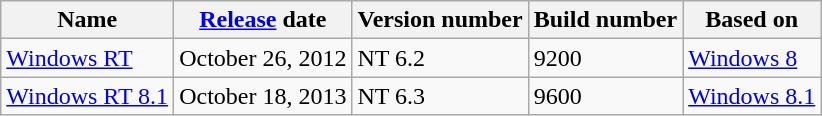<table class="wikitable sortable">
<tr>
<th>Name</th>
<th><a href='#'>Release</a> date</th>
<th>Version number</th>
<th>Build number</th>
<th>Based on</th>
</tr>
<tr>
<td><a href='#'>Windows RT</a></td>
<td>October 26, 2012</td>
<td>NT 6.2</td>
<td>9200</td>
<td><a href='#'>Windows 8</a></td>
</tr>
<tr>
<td><a href='#'>Windows RT 8.1</a></td>
<td>October 18, 2013</td>
<td>NT 6.3</td>
<td>9600</td>
<td><a href='#'>Windows 8.1</a></td>
</tr>
</table>
